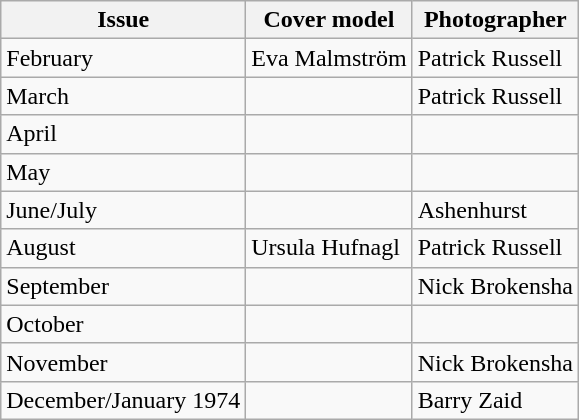<table class="wikitable">
<tr>
<th>Issue</th>
<th>Cover model</th>
<th>Photographer</th>
</tr>
<tr>
<td>February</td>
<td>Eva Malmström</td>
<td>Patrick Russell</td>
</tr>
<tr>
<td>March</td>
<td></td>
<td>Patrick Russell</td>
</tr>
<tr>
<td>April</td>
<td></td>
<td></td>
</tr>
<tr>
<td>May</td>
<td></td>
<td></td>
</tr>
<tr>
<td>June/July</td>
<td></td>
<td>Ashenhurst</td>
</tr>
<tr>
<td>August</td>
<td>Ursula Hufnagl</td>
<td>Patrick Russell</td>
</tr>
<tr>
<td>September</td>
<td></td>
<td>Nick Brokensha</td>
</tr>
<tr>
<td>October</td>
<td></td>
<td></td>
</tr>
<tr>
<td>November</td>
<td></td>
<td>Nick Brokensha</td>
</tr>
<tr>
<td>December/January 1974</td>
<td></td>
<td>Barry Zaid</td>
</tr>
</table>
